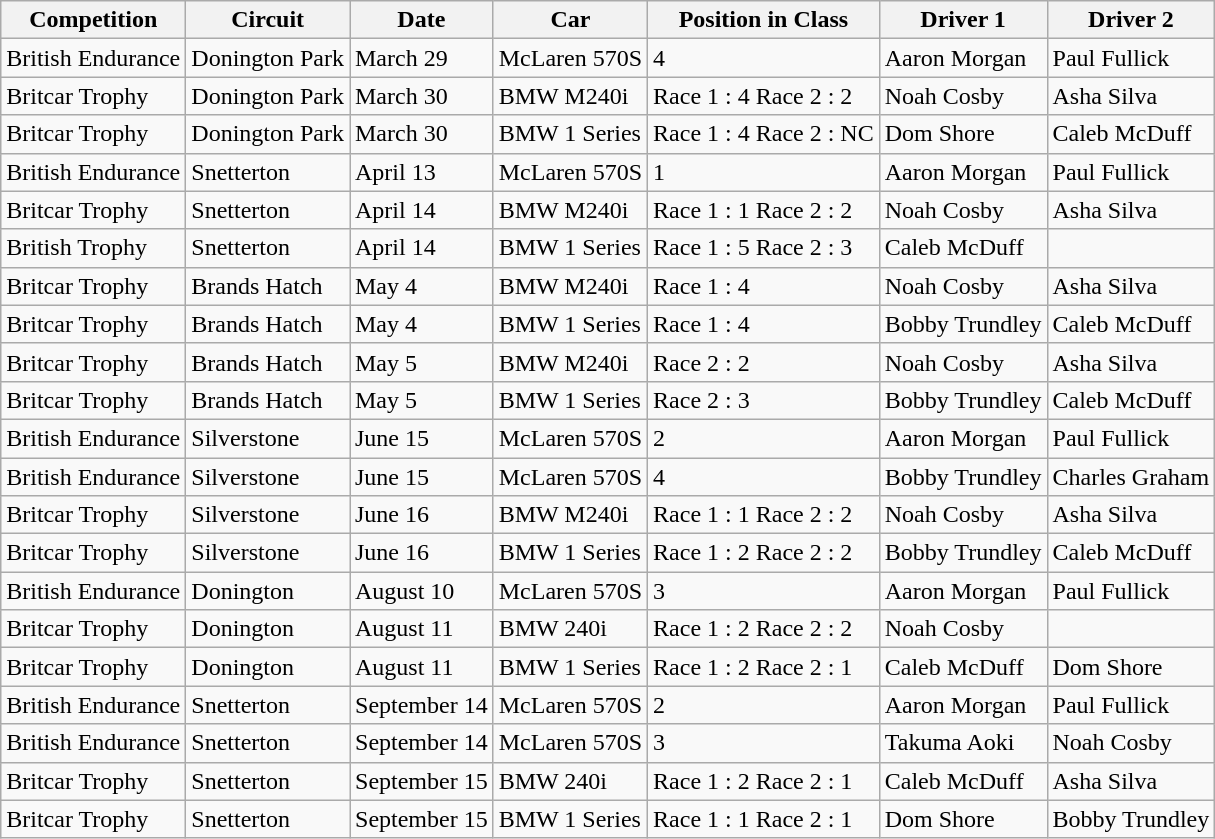<table class="wikitable">
<tr>
<th>Competition</th>
<th>Circuit</th>
<th>Date</th>
<th>Car</th>
<th>Position in Class</th>
<th>Driver 1</th>
<th>Driver 2</th>
</tr>
<tr>
<td>British Endurance</td>
<td>Donington Park</td>
<td>March 29</td>
<td>McLaren 570S</td>
<td>4</td>
<td>Aaron Morgan</td>
<td>Paul Fullick</td>
</tr>
<tr>
<td>Britcar Trophy</td>
<td>Donington Park</td>
<td>March 30</td>
<td>BMW M240i</td>
<td>Race 1 : 4 Race 2 : 2</td>
<td>Noah Cosby</td>
<td>Asha Silva</td>
</tr>
<tr>
<td>Britcar Trophy</td>
<td>Donington Park</td>
<td>March 30</td>
<td>BMW 1 Series</td>
<td>Race 1 : 4 Race 2 : NC</td>
<td>Dom Shore</td>
<td>Caleb McDuff</td>
</tr>
<tr>
<td>British Endurance</td>
<td>Snetterton</td>
<td>April 13</td>
<td>McLaren 570S</td>
<td>1</td>
<td>Aaron Morgan</td>
<td>Paul Fullick</td>
</tr>
<tr>
<td>Britcar Trophy</td>
<td>Snetterton</td>
<td>April 14</td>
<td>BMW M240i</td>
<td>Race 1 : 1 Race 2 : 2</td>
<td>Noah Cosby</td>
<td>Asha Silva</td>
</tr>
<tr>
<td>British Trophy</td>
<td>Snetterton</td>
<td>April 14</td>
<td>BMW 1 Series</td>
<td>Race 1 : 5 Race 2 : 3</td>
<td>Caleb McDuff</td>
<td></td>
</tr>
<tr>
<td>Britcar Trophy</td>
<td>Brands Hatch</td>
<td>May 4</td>
<td>BMW M240i</td>
<td>Race 1 : 4</td>
<td>Noah Cosby</td>
<td>Asha Silva</td>
</tr>
<tr>
<td>Britcar Trophy</td>
<td>Brands Hatch</td>
<td>May 4</td>
<td>BMW 1 Series</td>
<td>Race 1 : 4</td>
<td>Bobby Trundley</td>
<td>Caleb McDuff</td>
</tr>
<tr>
<td>Britcar Trophy</td>
<td>Brands Hatch</td>
<td>May 5</td>
<td>BMW M240i</td>
<td>Race 2 : 2</td>
<td>Noah Cosby</td>
<td>Asha Silva</td>
</tr>
<tr>
<td>Britcar Trophy</td>
<td>Brands Hatch</td>
<td>May 5</td>
<td>BMW 1 Series</td>
<td>Race 2 : 3</td>
<td>Bobby Trundley</td>
<td>Caleb McDuff</td>
</tr>
<tr>
<td>British Endurance</td>
<td>Silverstone</td>
<td>June 15</td>
<td>McLaren 570S</td>
<td>2</td>
<td>Aaron Morgan</td>
<td>Paul Fullick</td>
</tr>
<tr>
<td>British Endurance</td>
<td>Silverstone</td>
<td>June 15</td>
<td>McLaren 570S</td>
<td>4</td>
<td>Bobby Trundley</td>
<td>Charles Graham</td>
</tr>
<tr>
<td>Britcar Trophy</td>
<td>Silverstone</td>
<td>June 16</td>
<td>BMW M240i</td>
<td>Race 1 : 1 Race 2 : 2</td>
<td>Noah Cosby</td>
<td>Asha Silva</td>
</tr>
<tr>
<td>Britcar Trophy</td>
<td>Silverstone</td>
<td>June 16</td>
<td>BMW 1 Series</td>
<td>Race 1 : 2 Race 2 : 2</td>
<td>Bobby Trundley</td>
<td>Caleb McDuff</td>
</tr>
<tr>
<td>British Endurance</td>
<td>Donington</td>
<td>August 10</td>
<td>McLaren 570S</td>
<td>3</td>
<td>Aaron Morgan</td>
<td>Paul Fullick</td>
</tr>
<tr>
<td>Britcar Trophy</td>
<td>Donington</td>
<td>August 11</td>
<td>BMW 240i</td>
<td>Race 1 : 2  Race 2 : 2</td>
<td>Noah Cosby</td>
<td></td>
</tr>
<tr>
<td>Britcar Trophy</td>
<td>Donington</td>
<td>August 11</td>
<td>BMW 1 Series</td>
<td>Race 1 : 2  Race 2 : 1</td>
<td>Caleb McDuff</td>
<td>Dom Shore</td>
</tr>
<tr>
<td>British Endurance</td>
<td>Snetterton</td>
<td>September 14</td>
<td>McLaren 570S</td>
<td>2</td>
<td>Aaron Morgan</td>
<td>Paul Fullick</td>
</tr>
<tr>
<td>British Endurance</td>
<td>Snetterton</td>
<td>September 14</td>
<td>McLaren 570S</td>
<td>3</td>
<td>Takuma Aoki</td>
<td>Noah Cosby</td>
</tr>
<tr>
<td>Britcar Trophy</td>
<td>Snetterton</td>
<td>September 15</td>
<td>BMW 240i</td>
<td>Race 1 : 2 Race 2 : 1</td>
<td>Caleb McDuff</td>
<td>Asha Silva</td>
</tr>
<tr>
<td>Britcar Trophy</td>
<td>Snetterton</td>
<td>September 15</td>
<td>BMW 1 Series</td>
<td>Race 1 : 1 Race 2 : 1</td>
<td>Dom Shore</td>
<td>Bobby Trundley</td>
</tr>
</table>
